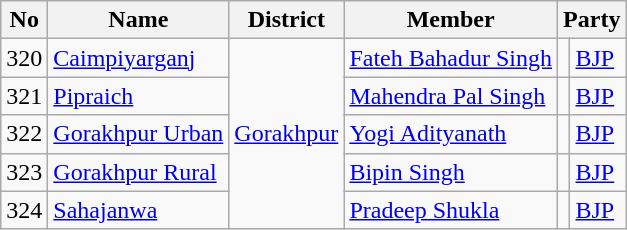<table class="wikitable">
<tr>
<th>No</th>
<th>Name</th>
<th>District</th>
<th>Member</th>
<th colspan=2>Party</th>
</tr>
<tr>
<td>320</td>
<td><a href='#'>Caimpiyarganj</a></td>
<td rowspan=5><a href='#'>Gorakhpur</a></td>
<td><a href='#'>Fateh Bahadur Singh</a></td>
<td style=background-color:></td>
<td><a href='#'>BJP</a></td>
</tr>
<tr>
<td>321</td>
<td><a href='#'>Pipraich</a></td>
<td><a href='#'>Mahendra Pal Singh</a></td>
<td style=background-color:></td>
<td><a href='#'>BJP</a></td>
</tr>
<tr>
<td>322</td>
<td><a href='#'>Gorakhpur Urban</a></td>
<td><a href='#'>Yogi Adityanath</a></td>
<td style=background-color:></td>
<td><a href='#'>BJP</a></td>
</tr>
<tr>
<td>323</td>
<td><a href='#'>Gorakhpur Rural</a></td>
<td><a href='#'>Bipin Singh</a></td>
<td style=background-color:></td>
<td><a href='#'>BJP</a></td>
</tr>
<tr>
<td>324</td>
<td><a href='#'>Sahajanwa</a></td>
<td><a href='#'>Pradeep Shukla</a></td>
<td style=background-color:></td>
<td><a href='#'>BJP</a></td>
</tr>
</table>
